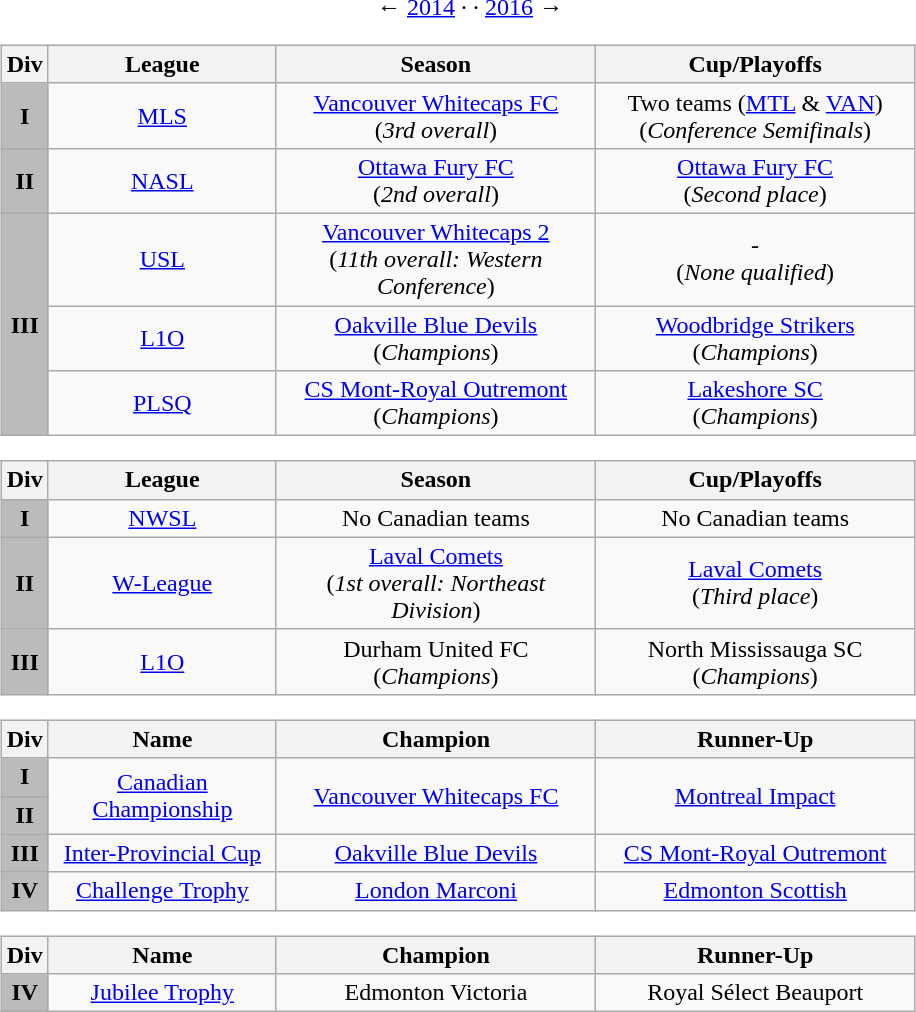<table style="text-align: center; width: 50%; border: 0" align="right">
<tr>
<td align="center"><br>← <a href='#'>2014</a> ·  · <a href='#'>2016</a> →<table class="wikitable" style="text-align: center">
<tr>
<th width="5%">Div</th>
<th width="25%">League</th>
<th width="35%">Season</th>
<th width="35%">Cup/Playoffs</th>
</tr>
<tr>
<td style="background: #BBBBBB;"><strong>I</strong></td>
<td>  <a href='#'>MLS</a></td>
<td><a href='#'>Vancouver Whitecaps FC</a><br>(<em>3rd overall</em>)</td>
<td>Two teams (<a href='#'>MTL</a> & <a href='#'>VAN</a>)<br>(<em>Conference Semifinals</em>)</td>
</tr>
<tr>
<td style="background: #BBBBBB;"><strong>II</strong></td>
<td>  <a href='#'>NASL</a></td>
<td><a href='#'>Ottawa Fury FC</a><br>(<em>2nd overall</em>)</td>
<td><a href='#'>Ottawa Fury FC</a><br>(<em>Second place</em>)</td>
</tr>
<tr>
<td rowspan=3 style="background: #BBBBBB;"><strong>III</strong></td>
<td>  <a href='#'>USL</a></td>
<td><a href='#'>Vancouver Whitecaps 2</a><br>(<em>11th overall: Western Conference</em>)</td>
<td>-<br>(<em>None qualified</em>)</td>
</tr>
<tr>
<td> <a href='#'>L1O</a></td>
<td><a href='#'>Oakville Blue Devils</a><br>(<em>Champions</em>)</td>
<td><a href='#'>Woodbridge Strikers</a><br>(<em>Champions</em>)</td>
</tr>
<tr>
<td> <a href='#'>PLSQ</a></td>
<td><a href='#'>CS Mont-Royal Outremont</a><br>(<em>Champions</em>)</td>
<td><a href='#'>Lakeshore SC</a><br>(<em>Champions</em>)</td>
</tr>
</table>
<table class="wikitable" style="text-align: center">
<tr>
<th width="5%">Div</th>
<th width="25%">League</th>
<th width="35%">Season</th>
<th width="35%">Cup/Playoffs</th>
</tr>
<tr>
<td style="background: #BBBBBB;"><strong>I</strong></td>
<td> <a href='#'>NWSL</a></td>
<td>No Canadian teams</td>
<td>No Canadian teams</td>
</tr>
<tr>
<td style="background: #BBBBBB;"><strong>II</strong></td>
<td>  <a href='#'>W-League</a></td>
<td><a href='#'>Laval Comets</a><br>(<em>1st overall: Northeast Division</em>)</td>
<td><a href='#'>Laval Comets</a><br>(<em>Third place</em>)</td>
</tr>
<tr>
<td style="background: #BBBBBB;"><strong>III</strong></td>
<td> <a href='#'>L1O</a></td>
<td>Durham United FC<br>(<em>Champions</em>)</td>
<td>North Mississauga SC<br>(<em>Champions</em>)</td>
</tr>
</table>
<table class="wikitable" style="text-align: center">
<tr>
<th width="5%">Div</th>
<th width="25%">Name</th>
<th width="35%">Champion</th>
<th width="35%">Runner-Up</th>
</tr>
<tr>
<td style="background: #BBBBBB;"><strong>I</strong></td>
<td rowspan=2><a href='#'>Canadian Championship</a></td>
<td rowspan=2><a href='#'>Vancouver Whitecaps FC</a></td>
<td rowspan=2><a href='#'>Montreal Impact</a></td>
</tr>
<tr>
<td style="background: #BBBBBB;"><strong>II</strong></td>
</tr>
<tr>
<td style="background: #BBBBBB;"><strong>III</strong></td>
<td><a href='#'>Inter-Provincial Cup</a></td>
<td><a href='#'>Oakville Blue Devils</a></td>
<td><a href='#'>CS Mont-Royal Outremont</a></td>
</tr>
<tr>
<td style="background: #BBBBBB;"><strong>IV</strong></td>
<td><a href='#'>Challenge Trophy</a></td>
<td><a href='#'>London Marconi</a></td>
<td><a href='#'>Edmonton Scottish</a></td>
</tr>
</table>
<table class="wikitable" style="text-align: center">
<tr>
<th width="5%">Div</th>
<th width="25%">Name</th>
<th width="35%">Champion</th>
<th width="35%">Runner-Up</th>
</tr>
<tr>
<td style="background: #BBBBBB;"><strong>IV</strong></td>
<td><a href='#'>Jubilee Trophy</a></td>
<td>Edmonton Victoria</td>
<td>Royal Sélect Beauport</td>
</tr>
</table>
</td>
</tr>
</table>
